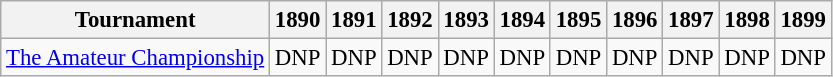<table class="wikitable" style="font-size:95%;">
<tr>
<th>Tournament</th>
<th>1890</th>
<th>1891</th>
<th>1892</th>
<th>1893</th>
<th>1894</th>
<th>1895</th>
<th>1896</th>
<th>1897</th>
<th>1898</th>
<th>1899</th>
</tr>
<tr>
<td><a href='#'>The Amateur Championship</a></td>
<td align="center">DNP</td>
<td align="center">DNP</td>
<td align="center">DNP</td>
<td align="center">DNP</td>
<td align="center">DNP</td>
<td align="center">DNP</td>
<td align="center">DNP</td>
<td align="center">DNP</td>
<td align="center">DNP</td>
<td align="center">DNP</td>
</tr>
</table>
